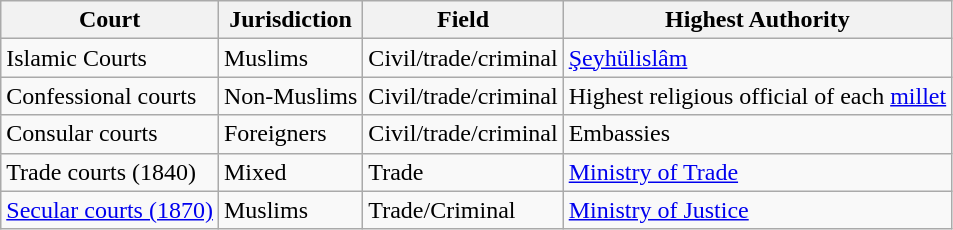<table class="wikitable">
<tr>
<th>Court</th>
<th>Jurisdiction</th>
<th>Field</th>
<th>Highest Authority</th>
</tr>
<tr>
<td>Islamic Courts</td>
<td>Muslims</td>
<td>Civil/trade/criminal</td>
<td><a href='#'>Şeyhülislâm</a></td>
</tr>
<tr>
<td>Confessional courts</td>
<td>Non-Muslims</td>
<td>Civil/trade/criminal</td>
<td>Highest religious official of each <a href='#'>millet</a></td>
</tr>
<tr>
<td>Consular courts</td>
<td>Foreigners</td>
<td>Civil/trade/criminal</td>
<td>Embassies</td>
</tr>
<tr>
<td>Trade courts (1840)</td>
<td>Mixed</td>
<td>Trade</td>
<td><a href='#'>Ministry of Trade</a></td>
</tr>
<tr>
<td><a href='#'>Secular courts (1870)</a></td>
<td>Muslims</td>
<td>Trade/Criminal</td>
<td><a href='#'>Ministry of Justice</a></td>
</tr>
</table>
